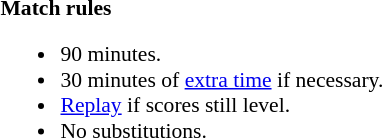<table style="width:100%; font-size:90%;">
<tr>
<td><br><strong>Match rules</strong><ul><li>90 minutes.</li><li>30 minutes of <a href='#'>extra time</a> if necessary.</li><li><a href='#'>Replay</a> if scores still level.</li><li>No substitutions.</li></ul></td>
</tr>
</table>
